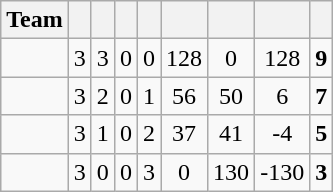<table class="wikitable" style="text-align: center;">
<tr>
<th>Team</th>
<th></th>
<th></th>
<th></th>
<th></th>
<th></th>
<th></th>
<th></th>
<th></th>
</tr>
<tr>
<td align="left"></td>
<td>3</td>
<td>3</td>
<td>0</td>
<td>0</td>
<td>128</td>
<td>0</td>
<td>128</td>
<td><strong>9</strong></td>
</tr>
<tr>
<td align="left"></td>
<td>3</td>
<td>2</td>
<td>0</td>
<td>1</td>
<td>56</td>
<td>50</td>
<td>6</td>
<td><strong>7</strong></td>
</tr>
<tr>
<td align="left"></td>
<td>3</td>
<td>1</td>
<td>0</td>
<td>2</td>
<td>37</td>
<td>41</td>
<td>-4</td>
<td><strong>5</strong></td>
</tr>
<tr>
<td align="left"></td>
<td>3</td>
<td>0</td>
<td>0</td>
<td>3</td>
<td>0</td>
<td>130</td>
<td>-130</td>
<td><strong>3</strong></td>
</tr>
</table>
